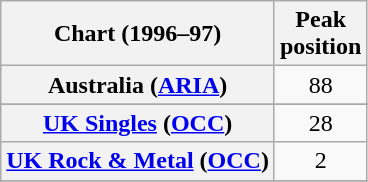<table class="wikitable sortable plainrowheaders" style="text-align:center">
<tr>
<th scope="col">Chart (1996–97)</th>
<th scope="col">Peak<br>position</th>
</tr>
<tr>
<th scope="row">Australia (<a href='#'>ARIA</a>)</th>
<td>88</td>
</tr>
<tr>
</tr>
<tr>
</tr>
<tr>
</tr>
<tr>
<th scope="row"><a href='#'>UK Singles</a> (<a href='#'>OCC</a>)</th>
<td>28</td>
</tr>
<tr>
<th scope="row"><a href='#'>UK Rock & Metal</a> (<a href='#'>OCC</a>)</th>
<td>2</td>
</tr>
<tr>
</tr>
<tr>
</tr>
<tr>
</tr>
</table>
